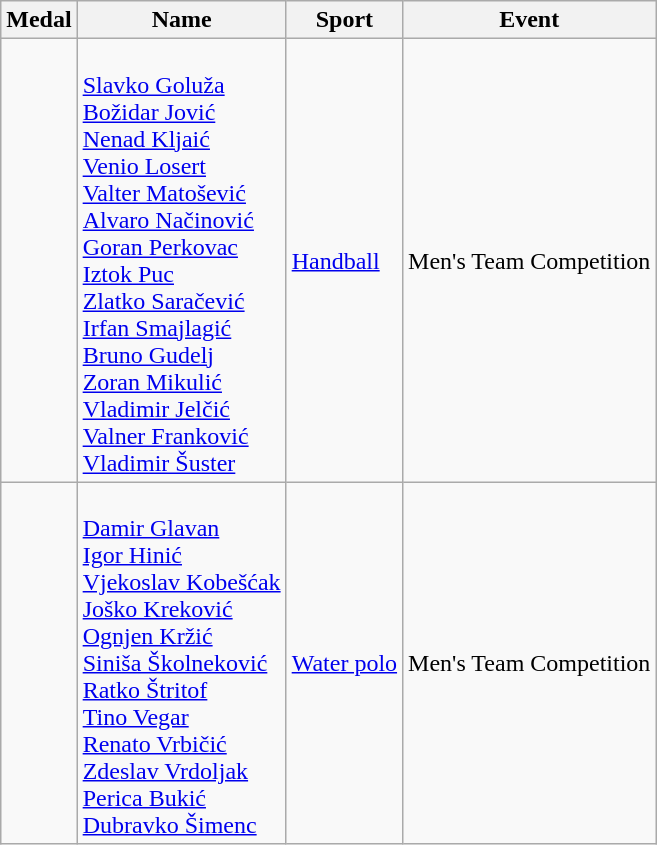<table class="wikitable sortable">
<tr>
<th>Medal</th>
<th>Name</th>
<th>Sport</th>
<th>Event</th>
</tr>
<tr>
<td></td>
<td> <br><a href='#'>Slavko Goluža</a> <br><a href='#'>Božidar Jović</a> <br><a href='#'>Nenad Kljaić</a> <br><a href='#'>Venio Losert</a> <br><a href='#'>Valter Matošević</a> <br><a href='#'>Alvaro Načinović</a> <br><a href='#'>Goran Perkovac</a> <br><a href='#'>Iztok Puc</a> <br><a href='#'>Zlatko Saračević</a> <br><a href='#'>Irfan Smajlagić</a> <br><a href='#'>Bruno Gudelj</a> <br><a href='#'>Zoran Mikulić</a> <br><a href='#'>Vladimir Jelčić</a> <br><a href='#'>Valner Franković</a> <br><a href='#'>Vladimir Šuster</a></td>
<td><a href='#'>Handball</a></td>
<td>Men's Team Competition</td>
</tr>
<tr>
<td></td>
<td> <br><a href='#'>Damir Glavan</a> <br><a href='#'>Igor Hinić</a> <br><a href='#'>Vjekoslav Kobešćak</a> <br><a href='#'>Joško Kreković</a> <br><a href='#'>Ognjen Kržić</a> <br><a href='#'>Siniša Školneković</a> <br><a href='#'>Ratko Štritof</a> <br><a href='#'>Tino Vegar</a> <br><a href='#'>Renato Vrbičić</a> <br><a href='#'>Zdeslav Vrdoljak</a> <br><a href='#'>Perica Bukić</a> <br><a href='#'>Dubravko Šimenc</a></td>
<td><a href='#'>Water polo</a></td>
<td>Men's Team Competition</td>
</tr>
</table>
